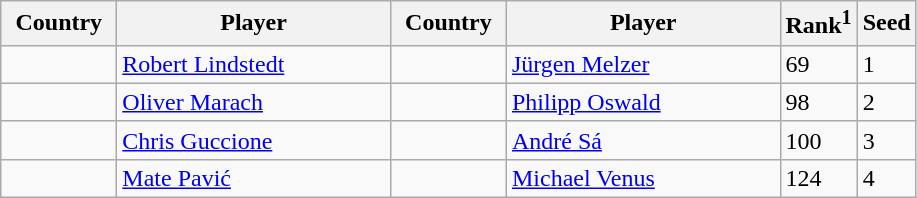<table class="sortable wikitable">
<tr>
<th width="70">Country</th>
<th width="175">Player</th>
<th width="70">Country</th>
<th width="175">Player</th>
<th>Rank<sup>1</sup></th>
<th>Seed</th>
</tr>
<tr>
<td></td>
<td><a href='#'>Robert Lindstedt</a></td>
<td></td>
<td><a href='#'>Jürgen Melzer</a></td>
<td>69</td>
<td>1</td>
</tr>
<tr>
<td></td>
<td><a href='#'>Oliver Marach</a></td>
<td></td>
<td><a href='#'>Philipp Oswald</a></td>
<td>98</td>
<td>2</td>
</tr>
<tr>
<td></td>
<td><a href='#'>Chris Guccione</a></td>
<td></td>
<td><a href='#'>André Sá</a></td>
<td>100</td>
<td>3</td>
</tr>
<tr>
<td></td>
<td><a href='#'>Mate Pavić</a></td>
<td></td>
<td><a href='#'>Michael Venus</a></td>
<td>124</td>
<td>4</td>
</tr>
</table>
